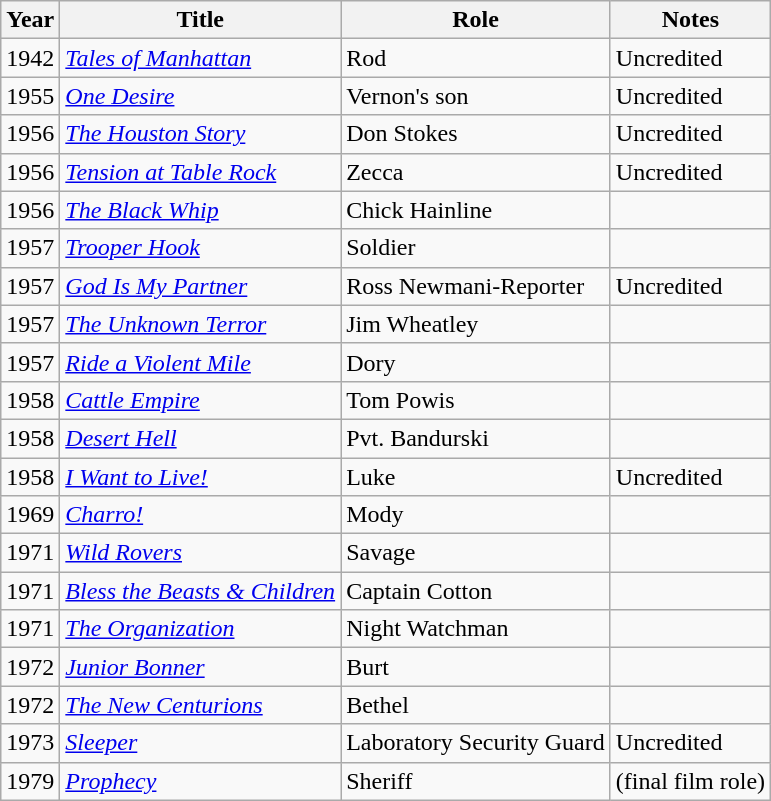<table class="wikitable">
<tr>
<th>Year</th>
<th>Title</th>
<th>Role</th>
<th>Notes</th>
</tr>
<tr>
<td>1942</td>
<td><em><a href='#'>Tales of Manhattan</a></em></td>
<td>Rod</td>
<td>Uncredited</td>
</tr>
<tr>
<td>1955</td>
<td><em><a href='#'>One Desire</a></em></td>
<td>Vernon's son</td>
<td>Uncredited</td>
</tr>
<tr>
<td>1956</td>
<td><em><a href='#'>The Houston Story</a></em></td>
<td>Don Stokes</td>
<td>Uncredited</td>
</tr>
<tr>
<td>1956</td>
<td><em><a href='#'>Tension at Table Rock</a></em></td>
<td>Zecca</td>
<td>Uncredited</td>
</tr>
<tr>
<td>1956</td>
<td><em><a href='#'>The Black Whip</a></em></td>
<td>Chick Hainline</td>
<td></td>
</tr>
<tr>
<td>1957</td>
<td><em><a href='#'>Trooper Hook</a></em></td>
<td>Soldier</td>
<td></td>
</tr>
<tr>
<td>1957</td>
<td><em><a href='#'>God Is My Partner</a></em></td>
<td>Ross Newmani-Reporter</td>
<td>Uncredited</td>
</tr>
<tr>
<td>1957</td>
<td><em><a href='#'>The Unknown Terror</a></em></td>
<td>Jim Wheatley</td>
<td></td>
</tr>
<tr>
<td>1957</td>
<td><em><a href='#'>Ride a Violent Mile</a></em></td>
<td>Dory</td>
<td></td>
</tr>
<tr>
<td>1958</td>
<td><em><a href='#'>Cattle Empire</a></em></td>
<td>Tom Powis</td>
<td></td>
</tr>
<tr>
<td>1958</td>
<td><em><a href='#'>Desert Hell</a></em></td>
<td>Pvt. Bandurski</td>
<td></td>
</tr>
<tr>
<td>1958</td>
<td><em><a href='#'>I Want to Live!</a></em></td>
<td>Luke</td>
<td>Uncredited</td>
</tr>
<tr>
<td>1969</td>
<td><em><a href='#'>Charro!</a></em></td>
<td>Mody</td>
<td></td>
</tr>
<tr>
<td>1971</td>
<td><em><a href='#'>Wild Rovers</a></em></td>
<td>Savage</td>
<td></td>
</tr>
<tr>
<td>1971</td>
<td><em><a href='#'>Bless the Beasts & Children</a></em></td>
<td>Captain Cotton</td>
<td></td>
</tr>
<tr>
<td>1971</td>
<td><em><a href='#'>The Organization</a></em></td>
<td>Night Watchman</td>
<td></td>
</tr>
<tr>
<td>1972</td>
<td><em><a href='#'>Junior Bonner</a></em></td>
<td>Burt</td>
<td></td>
</tr>
<tr>
<td>1972</td>
<td><em><a href='#'>The New Centurions</a></em></td>
<td>Bethel</td>
<td></td>
</tr>
<tr>
<td>1973</td>
<td><em><a href='#'>Sleeper</a></em></td>
<td>Laboratory Security Guard</td>
<td>Uncredited</td>
</tr>
<tr>
<td>1979</td>
<td><em><a href='#'>Prophecy</a></em></td>
<td>Sheriff</td>
<td>(final film role)</td>
</tr>
</table>
